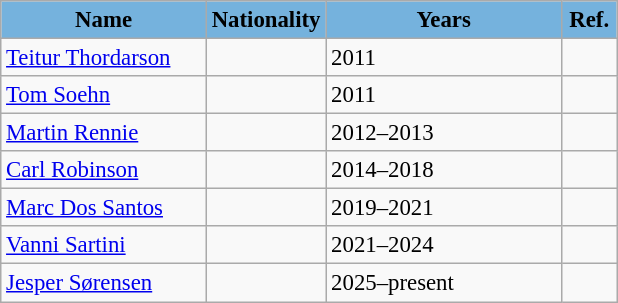<table class="wikitable" style="text-align:left; font-size:95%;">
<tr>
<th style="background:#75b2dd; width:130px;"><span>Name</span></th>
<th style="background:#75b2dd; width:60px;"><span>Nationality</span></th>
<th style="background:#75b2dd; width:150px;"><span>Years</span></th>
<th style="background:#75b2dd; width:30px;"><span>Ref.</span></th>
</tr>
<tr>
<td><a href='#'>Teitur Thordarson</a></td>
<td></td>
<td>2011</td>
<td></td>
</tr>
<tr>
<td><a href='#'>Tom Soehn</a></td>
<td></td>
<td>2011</td>
<td></td>
</tr>
<tr>
<td><a href='#'>Martin Rennie</a></td>
<td></td>
<td>2012–2013</td>
<td></td>
</tr>
<tr>
<td><a href='#'>Carl Robinson</a></td>
<td></td>
<td>2014–2018</td>
<td></td>
</tr>
<tr>
<td><a href='#'>Marc Dos Santos</a></td>
<td></td>
<td>2019–2021</td>
<td></td>
</tr>
<tr>
<td><a href='#'>Vanni Sartini</a></td>
<td></td>
<td>2021–2024</td>
<td></td>
</tr>
<tr>
<td><a href='#'>Jesper Sørensen</a></td>
<td></td>
<td>2025–present</td>
<td></td>
</tr>
</table>
